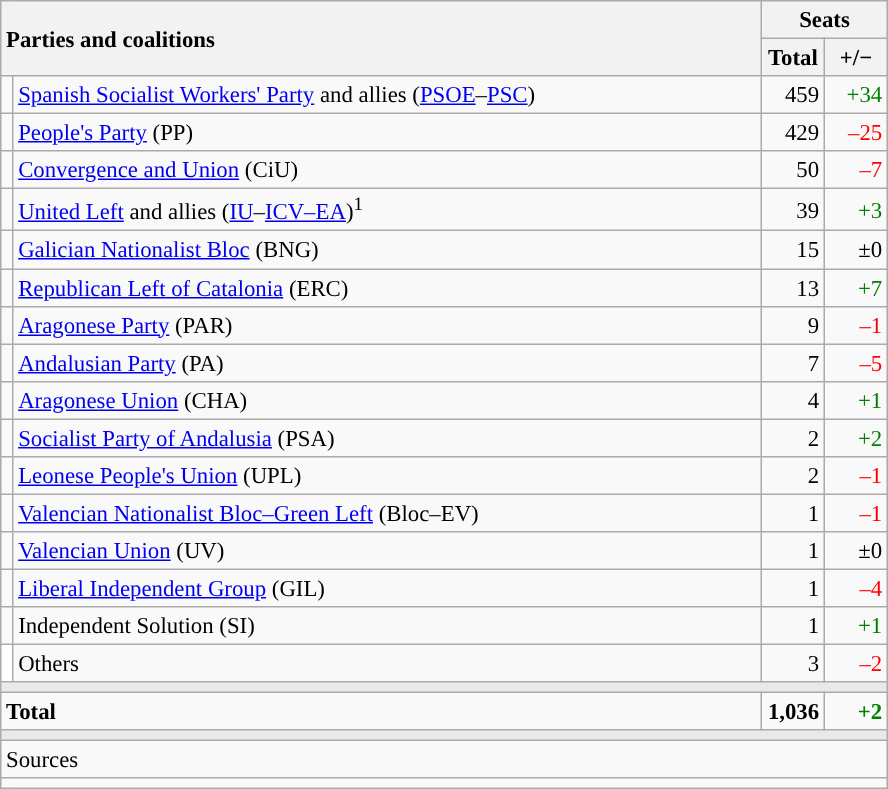<table class="wikitable" style="text-align:right; font-size:95%;">
<tr>
<th style="text-align:left;" rowspan="2" colspan="2" width="500">Parties and coalitions</th>
<th colspan="2">Seats</th>
</tr>
<tr>
<th width="35">Total</th>
<th width="35">+/−</th>
</tr>
<tr>
<td width="1" style="color:inherit;background:"></td>
<td align="left"><a href='#'>Spanish Socialist Workers' Party</a> and allies (<a href='#'>PSOE</a>–<a href='#'>PSC</a>)</td>
<td>459</td>
<td style="color:green;">+34</td>
</tr>
<tr>
<td style="color:inherit;background:"></td>
<td align="left"><a href='#'>People's Party</a> (PP)</td>
<td>429</td>
<td style="color:red;">–25</td>
</tr>
<tr>
<td style="color:inherit;background:"></td>
<td align="left"><a href='#'>Convergence and Union</a> (CiU)</td>
<td>50</td>
<td style="color:red;">–7</td>
</tr>
<tr>
<td style="color:inherit;background:"></td>
<td align="left"><a href='#'>United Left</a> and allies (<a href='#'>IU</a>–<a href='#'>ICV–EA</a>)<sup>1</sup></td>
<td>39</td>
<td style="color:green;">+3</td>
</tr>
<tr>
<td style="color:inherit;background:"></td>
<td align="left"><a href='#'>Galician Nationalist Bloc</a> (BNG)</td>
<td>15</td>
<td>±0</td>
</tr>
<tr>
<td style="color:inherit;background:"></td>
<td align="left"><a href='#'>Republican Left of Catalonia</a> (ERC)</td>
<td>13</td>
<td style="color:green;">+7</td>
</tr>
<tr>
<td style="color:inherit;background:"></td>
<td align="left"><a href='#'>Aragonese Party</a> (PAR)</td>
<td>9</td>
<td style="color:red;">–1</td>
</tr>
<tr>
<td style="color:inherit;background:"></td>
<td align="left"><a href='#'>Andalusian Party</a> (PA)</td>
<td>7</td>
<td style="color:red;">–5</td>
</tr>
<tr>
<td style="color:inherit;background:"></td>
<td align="left"><a href='#'>Aragonese Union</a> (CHA)</td>
<td>4</td>
<td style="color:green;">+1</td>
</tr>
<tr>
<td style="color:inherit;background:"></td>
<td align="left"><a href='#'>Socialist Party of Andalusia</a> (PSA)</td>
<td>2</td>
<td style="color:green;">+2</td>
</tr>
<tr>
<td style="color:inherit;background:"></td>
<td align="left"><a href='#'>Leonese People's Union</a> (UPL)</td>
<td>2</td>
<td style="color:red;">–1</td>
</tr>
<tr>
<td style="color:inherit;background:"></td>
<td align="left"><a href='#'>Valencian Nationalist Bloc–Green Left</a> (Bloc–EV)</td>
<td>1</td>
<td style="color:red;">–1</td>
</tr>
<tr>
<td style="color:inherit;background:"></td>
<td align="left"><a href='#'>Valencian Union</a> (UV)</td>
<td>1</td>
<td>±0</td>
</tr>
<tr>
<td style="color:inherit;background:"></td>
<td align="left"><a href='#'>Liberal Independent Group</a> (GIL)</td>
<td>1</td>
<td style="color:red;">–4</td>
</tr>
<tr>
<td style="color:inherit;background:"></td>
<td align="left">Independent Solution (SI)</td>
<td>1</td>
<td style="color:green;">+1</td>
</tr>
<tr>
<td bgcolor="white"></td>
<td align="left">Others</td>
<td>3</td>
<td style="color:red;">–2</td>
</tr>
<tr>
<td colspan="4" bgcolor="#E9E9E9"></td>
</tr>
<tr style="font-weight:bold;">
<td align="left" colspan="2">Total</td>
<td>1,036</td>
<td style="color:green;">+2</td>
</tr>
<tr>
<td colspan="4" bgcolor="#E9E9E9"></td>
</tr>
<tr>
<td align="left" colspan="4">Sources</td>
</tr>
<tr>
<td colspan="4" style="text-align:left;font-size:95%;max-width:790px;"></td>
</tr>
</table>
